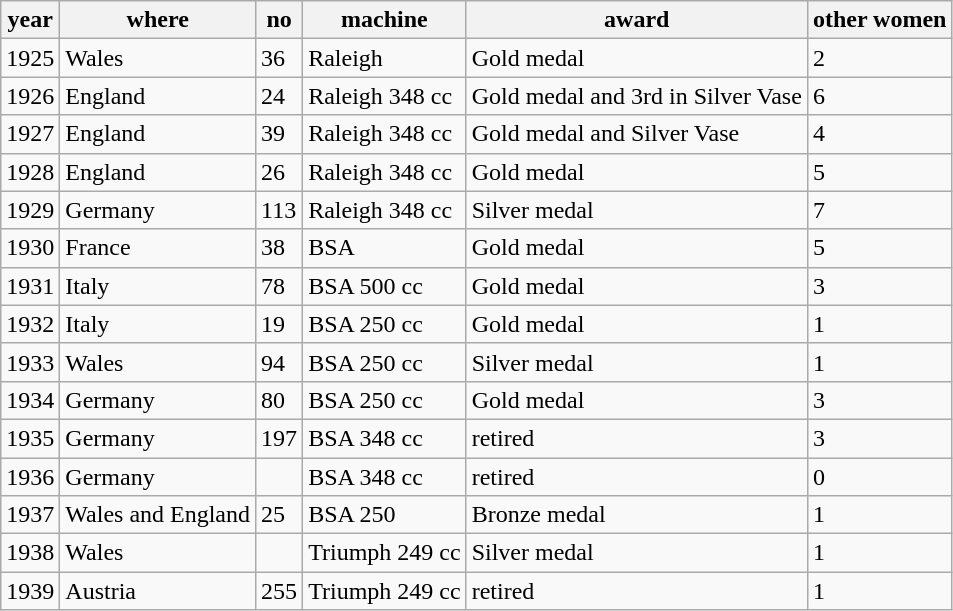<table class="wikitable">
<tr>
<th>year</th>
<th>where</th>
<th>no</th>
<th>machine</th>
<th>award</th>
<th>other women</th>
</tr>
<tr>
<td>1925</td>
<td>Wales</td>
<td>36</td>
<td>Raleigh</td>
<td>Gold medal</td>
<td>2</td>
</tr>
<tr>
<td>1926</td>
<td>England</td>
<td>24</td>
<td>Raleigh 348 cc</td>
<td>Gold medal and 3rd in Silver Vase</td>
<td>6</td>
</tr>
<tr>
<td>1927</td>
<td>England</td>
<td>39</td>
<td>Raleigh 348 cc</td>
<td>Gold medal and Silver Vase</td>
<td>4</td>
</tr>
<tr>
<td>1928</td>
<td>England</td>
<td>26</td>
<td>Raleigh 348 cc</td>
<td>Gold medal</td>
<td>5</td>
</tr>
<tr>
<td>1929</td>
<td>Germany</td>
<td>113</td>
<td>Raleigh 348 cc</td>
<td>Silver medal</td>
<td>7</td>
</tr>
<tr>
<td>1930</td>
<td>France</td>
<td>38</td>
<td>BSA</td>
<td>Gold medal</td>
<td>5</td>
</tr>
<tr>
<td>1931</td>
<td>Italy</td>
<td>78</td>
<td>BSA 500 cc</td>
<td>Gold medal</td>
<td>3</td>
</tr>
<tr>
<td>1932</td>
<td>Italy</td>
<td>19</td>
<td>BSA 250 cc</td>
<td>Gold medal</td>
<td>1</td>
</tr>
<tr>
<td>1933</td>
<td>Wales</td>
<td>94</td>
<td>BSA 250 cc</td>
<td>Silver medal</td>
<td>1</td>
</tr>
<tr>
<td>1934</td>
<td>Germany</td>
<td>80</td>
<td>BSA 250 cc</td>
<td>Gold medal</td>
<td>3</td>
</tr>
<tr>
<td>1935</td>
<td>Germany</td>
<td>197</td>
<td>BSA 348 cc</td>
<td>retired</td>
<td>3</td>
</tr>
<tr>
<td>1936</td>
<td>Germany</td>
<td></td>
<td>BSA 348 cc</td>
<td>retired</td>
<td>0</td>
</tr>
<tr>
<td>1937</td>
<td>Wales and England</td>
<td>25</td>
<td>BSA 250</td>
<td>Bronze medal</td>
<td>1</td>
</tr>
<tr>
<td>1938</td>
<td>Wales</td>
<td></td>
<td>Triumph 249 cc</td>
<td>Silver medal</td>
<td>1</td>
</tr>
<tr>
<td>1939</td>
<td>Austria</td>
<td>255</td>
<td>Triumph 249 cc</td>
<td>retired</td>
<td>1</td>
</tr>
</table>
